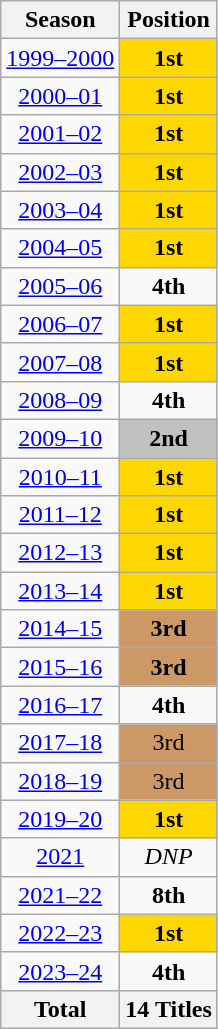<table class="wikitable" style="text-align: center;">
<tr>
<th>Season</th>
<th>Position</th>
</tr>
<tr>
<td><a href='#'>1999–2000</a></td>
<td style="background:Gold"><strong>1st</strong></td>
</tr>
<tr>
<td><a href='#'>2000–01</a></td>
<td style="background:Gold"><strong>1st</strong></td>
</tr>
<tr>
<td><a href='#'>2001–02</a></td>
<td style="background:Gold"><strong>1st</strong></td>
</tr>
<tr>
<td><a href='#'>2002–03</a></td>
<td style="background:Gold"><strong>1st</strong></td>
</tr>
<tr>
<td><a href='#'>2003–04</a></td>
<td style="background:Gold"><strong>1st</strong></td>
</tr>
<tr>
<td><a href='#'>2004–05</a></td>
<td style="background:Gold"><strong>1st</strong></td>
</tr>
<tr>
<td><a href='#'>2005–06</a></td>
<td><strong>4th</strong></td>
</tr>
<tr>
<td><a href='#'>2006–07</a></td>
<td style="background:Gold"><strong>1st</strong></td>
</tr>
<tr>
<td><a href='#'>2007–08</a></td>
<td style="background:Gold"><strong>1st</strong></td>
</tr>
<tr>
<td><a href='#'>2008–09</a></td>
<td><strong>4th</strong></td>
</tr>
<tr>
<td><a href='#'>2009–10</a></td>
<td style="background:Silver"><strong>2nd</strong></td>
</tr>
<tr>
<td><a href='#'>2010–11</a></td>
<td style="background:Gold"><strong>1st</strong></td>
</tr>
<tr>
<td><a href='#'>2011–12</a></td>
<td style="background:Gold"><strong>1st</strong></td>
</tr>
<tr>
<td><a href='#'>2012–13</a></td>
<td style="background:Gold"><strong>1st</strong></td>
</tr>
<tr>
<td><a href='#'>2013–14</a></td>
<td style="background:Gold"><strong>1st</strong></td>
</tr>
<tr>
<td><a href='#'>2014–15</a></td>
<td style="background:#c96;"><strong>3rd</strong></td>
</tr>
<tr>
<td><a href='#'>2015–16</a></td>
<td style="background:#c96;"><strong>3rd</strong></td>
</tr>
<tr>
<td><a href='#'>2016–17</a></td>
<td><strong>4th</strong></td>
</tr>
<tr>
<td><a href='#'>2017–18</a></td>
<td style="background:#c96;">3rd</td>
</tr>
<tr>
<td><a href='#'>2018–19</a></td>
<td style="background:#c96;">3rd</td>
</tr>
<tr>
<td><a href='#'>2019–20</a></td>
<td style="background:Gold"><strong>1st</strong></td>
</tr>
<tr>
<td><a href='#'>2021</a></td>
<td><em>DNP</em></td>
</tr>
<tr>
<td><a href='#'>2021–22</a></td>
<td><strong>8th</strong></td>
</tr>
<tr>
<td><a href='#'>2022–23</a></td>
<td style="background:Gold"><strong>1st</strong></td>
</tr>
<tr>
<td><a href='#'>2023–24</a></td>
<td><strong>4th</strong></td>
</tr>
<tr>
<th>Total</th>
<th>14 Titles</th>
</tr>
</table>
